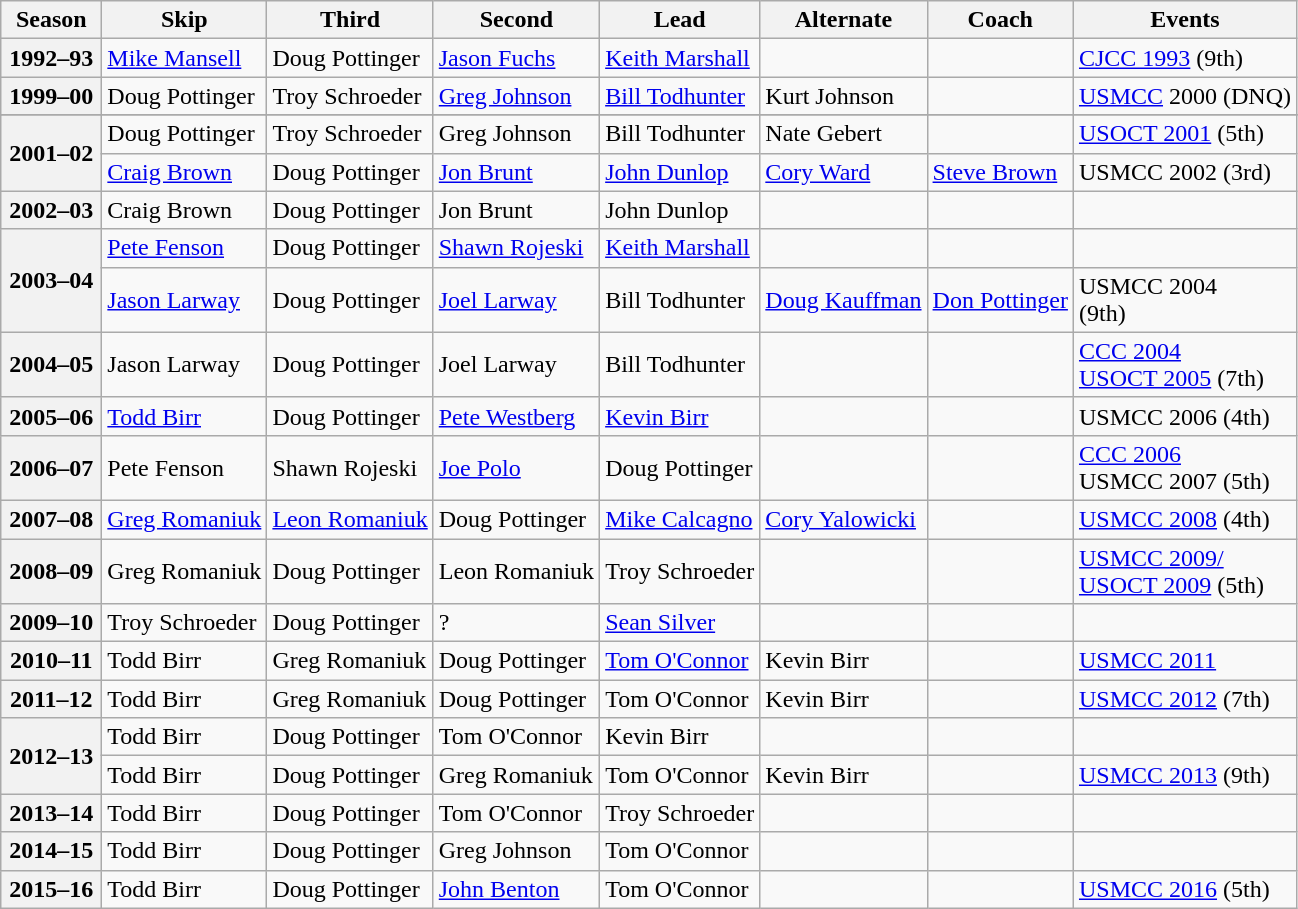<table class="wikitable">
<tr>
<th scope="col" width=60>Season</th>
<th scope="col">Skip</th>
<th scope="col">Third</th>
<th scope="col">Second</th>
<th scope="col">Lead</th>
<th scope="col">Alternate</th>
<th scope="col">Coach</th>
<th scope="col">Events</th>
</tr>
<tr>
<th scope="row">1992–93</th>
<td><a href='#'>Mike Mansell</a></td>
<td>Doug Pottinger</td>
<td><a href='#'>Jason Fuchs</a></td>
<td><a href='#'>Keith Marshall</a></td>
<td></td>
<td></td>
<td><a href='#'>CJCC 1993</a> (9th)</td>
</tr>
<tr>
<th scope="row">1999–00</th>
<td>Doug Pottinger</td>
<td>Troy Schroeder</td>
<td><a href='#'>Greg Johnson</a></td>
<td><a href='#'>Bill Todhunter</a></td>
<td>Kurt Johnson</td>
<td></td>
<td><a href='#'>USMCC</a> 2000 (DNQ)</td>
</tr>
<tr>
</tr>
<tr>
<th scope="row" rowspan=2>2001–02</th>
<td>Doug Pottinger</td>
<td>Troy Schroeder</td>
<td>Greg Johnson</td>
<td>Bill Todhunter</td>
<td>Nate Gebert</td>
<td></td>
<td><a href='#'>USOCT 2001</a> (5th)</td>
</tr>
<tr>
<td><a href='#'>Craig Brown</a></td>
<td>Doug Pottinger</td>
<td><a href='#'>Jon Brunt</a></td>
<td><a href='#'>John Dunlop</a></td>
<td><a href='#'>Cory Ward</a></td>
<td><a href='#'>Steve Brown</a></td>
<td>USMCC 2002 (3rd)</td>
</tr>
<tr>
<th scope="row">2002–03</th>
<td>Craig Brown</td>
<td>Doug Pottinger</td>
<td>Jon Brunt</td>
<td>John Dunlop</td>
<td></td>
<td></td>
<td></td>
</tr>
<tr>
<th scope="row" rowspan=2>2003–04</th>
<td><a href='#'>Pete Fenson</a></td>
<td>Doug Pottinger</td>
<td><a href='#'>Shawn Rojeski</a></td>
<td><a href='#'>Keith Marshall</a></td>
<td></td>
<td></td>
<td></td>
</tr>
<tr>
<td><a href='#'>Jason Larway</a></td>
<td>Doug Pottinger</td>
<td><a href='#'>Joel Larway</a></td>
<td>Bill Todhunter</td>
<td><a href='#'>Doug Kauffman</a></td>
<td><a href='#'>Don Pottinger</a></td>
<td>USMCC 2004 <br> (9th)</td>
</tr>
<tr>
<th scope="row">2004–05</th>
<td>Jason Larway</td>
<td>Doug Pottinger</td>
<td>Joel Larway</td>
<td>Bill Todhunter</td>
<td></td>
<td></td>
<td><a href='#'>CCC 2004</a> <br><a href='#'>USOCT 2005</a> (7th)</td>
</tr>
<tr>
<th scope="row">2005–06</th>
<td><a href='#'>Todd Birr</a></td>
<td>Doug Pottinger</td>
<td><a href='#'>Pete Westberg</a></td>
<td><a href='#'>Kevin Birr</a></td>
<td></td>
<td></td>
<td>USMCC 2006 (4th)</td>
</tr>
<tr>
<th scope="row">2006–07</th>
<td>Pete Fenson</td>
<td>Shawn Rojeski</td>
<td><a href='#'>Joe Polo</a></td>
<td>Doug Pottinger</td>
<td></td>
<td></td>
<td><a href='#'>CCC 2006</a> <br>USMCC 2007 (5th)</td>
</tr>
<tr>
<th scope="row">2007–08</th>
<td><a href='#'>Greg Romaniuk</a></td>
<td><a href='#'>Leon Romaniuk</a></td>
<td>Doug Pottinger</td>
<td><a href='#'>Mike Calcagno</a></td>
<td><a href='#'>Cory Yalowicki</a></td>
<td></td>
<td><a href='#'>USMCC 2008</a> (4th)</td>
</tr>
<tr>
<th scope="row">2008–09</th>
<td>Greg Romaniuk</td>
<td>Doug Pottinger</td>
<td>Leon Romaniuk</td>
<td>Troy Schroeder</td>
<td></td>
<td></td>
<td><a href='#'>USMCC 2009/<br>USOCT 2009</a> (5th)</td>
</tr>
<tr>
<th scope="row">2009–10</th>
<td>Troy Schroeder</td>
<td>Doug Pottinger</td>
<td>?</td>
<td><a href='#'>Sean Silver</a></td>
<td></td>
<td></td>
<td></td>
</tr>
<tr>
<th scope="row">2010–11</th>
<td>Todd Birr</td>
<td>Greg Romaniuk</td>
<td>Doug Pottinger</td>
<td><a href='#'>Tom O'Connor</a></td>
<td>Kevin Birr</td>
<td></td>
<td><a href='#'>USMCC 2011</a> </td>
</tr>
<tr>
<th scope="row">2011–12</th>
<td>Todd Birr</td>
<td>Greg Romaniuk</td>
<td>Doug Pottinger</td>
<td>Tom O'Connor</td>
<td>Kevin Birr</td>
<td></td>
<td><a href='#'>USMCC 2012</a> (7th)</td>
</tr>
<tr>
<th scope="row" rowspan=2>2012–13</th>
<td>Todd Birr</td>
<td>Doug Pottinger</td>
<td>Tom O'Connor</td>
<td>Kevin Birr</td>
<td></td>
<td></td>
<td></td>
</tr>
<tr>
<td>Todd Birr</td>
<td>Doug Pottinger</td>
<td>Greg Romaniuk</td>
<td>Tom O'Connor</td>
<td>Kevin Birr</td>
<td></td>
<td><a href='#'>USMCC 2013</a> (9th)</td>
</tr>
<tr>
<th scope="row">2013–14</th>
<td>Todd Birr</td>
<td>Doug Pottinger</td>
<td>Tom O'Connor</td>
<td>Troy Schroeder</td>
<td></td>
<td></td>
<td></td>
</tr>
<tr>
<th scope="row">2014–15</th>
<td>Todd Birr</td>
<td>Doug Pottinger</td>
<td>Greg Johnson</td>
<td>Tom O'Connor</td>
<td></td>
<td></td>
<td></td>
</tr>
<tr>
<th scope="row">2015–16</th>
<td>Todd Birr</td>
<td>Doug Pottinger</td>
<td><a href='#'>John Benton</a></td>
<td>Tom O'Connor</td>
<td></td>
<td></td>
<td><a href='#'>USMCC 2016</a> (5th)</td>
</tr>
</table>
